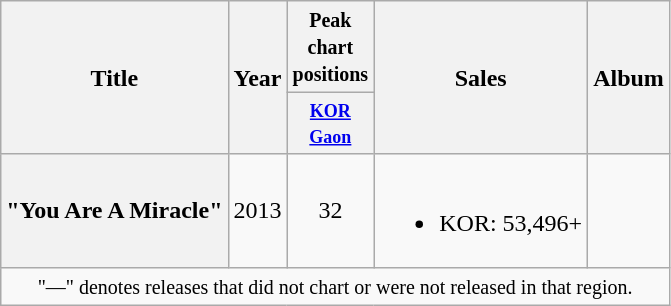<table class="wikitable plainrowheaders" style="text-align:center;">
<tr>
<th scope="col" rowspan="2">Title</th>
<th scope="col" rowspan="2">Year</th>
<th scope="col" colspan="1"><small>Peak chart positions</small></th>
<th scope="col" rowspan="2">Sales</th>
<th scope="col" rowspan="2">Album</th>
</tr>
<tr>
<th scope="col" style="width:2em;font-size:90%;"><a href='#'><small>KOR Gaon</small></a><br></th>
</tr>
<tr>
<th scope="row">"You Are A Miracle"<br></th>
<td>2013</td>
<td>32</td>
<td><br><ul><li>KOR: 53,496+</li></ul></td>
<td></td>
</tr>
<tr>
<td colspan="6"><small>"—" denotes releases that did not chart or were not released in that region.</small></td>
</tr>
</table>
